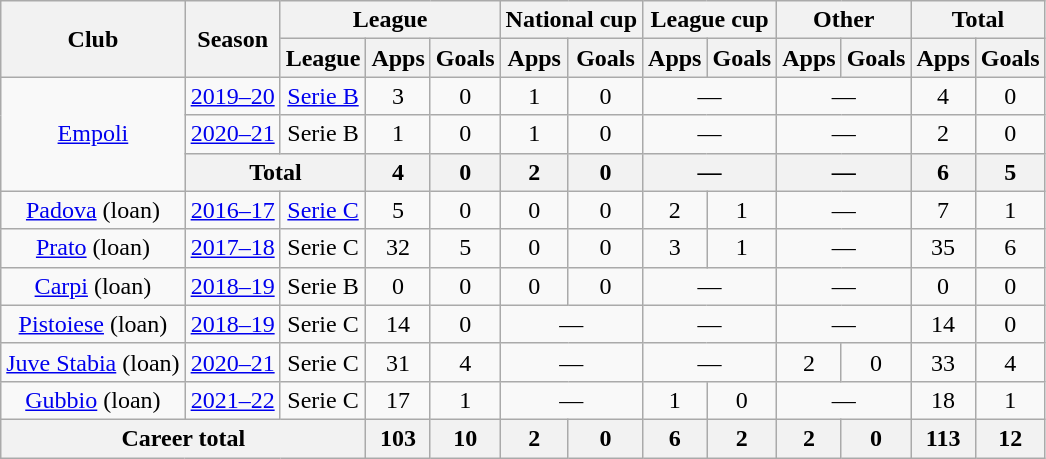<table class="wikitable" style="text-align: center;">
<tr>
<th rowspan="2">Club</th>
<th rowspan="2">Season</th>
<th colspan="3">League</th>
<th colspan="2">National cup</th>
<th colspan="2">League cup</th>
<th colspan="2">Other</th>
<th colspan="2">Total</th>
</tr>
<tr>
<th>League</th>
<th>Apps</th>
<th>Goals</th>
<th>Apps</th>
<th>Goals</th>
<th>Apps</th>
<th>Goals</th>
<th>Apps</th>
<th>Goals</th>
<th>Apps</th>
<th>Goals</th>
</tr>
<tr>
<td rowspan="3"><a href='#'>Empoli</a></td>
<td><a href='#'>2019–20</a></td>
<td><a href='#'>Serie B</a></td>
<td>3</td>
<td>0</td>
<td>1</td>
<td>0</td>
<td colspan="2">—</td>
<td colspan="2">—</td>
<td>4</td>
<td>0</td>
</tr>
<tr>
<td><a href='#'>2020–21</a></td>
<td>Serie B</td>
<td>1</td>
<td>0</td>
<td>1</td>
<td>0</td>
<td colspan="2">—</td>
<td colspan="2">—</td>
<td>2</td>
<td>0</td>
</tr>
<tr>
<th colspan="2">Total</th>
<th>4</th>
<th>0</th>
<th>2</th>
<th>0</th>
<th colspan="2">—</th>
<th colspan="2">—</th>
<th>6</th>
<th>5</th>
</tr>
<tr>
<td><a href='#'>Padova</a> (loan)</td>
<td><a href='#'>2016–17</a></td>
<td><a href='#'>Serie C</a></td>
<td>5</td>
<td>0</td>
<td>0</td>
<td>0</td>
<td>2</td>
<td>1</td>
<td colspan="2">—</td>
<td>7</td>
<td>1</td>
</tr>
<tr>
<td><a href='#'>Prato</a> (loan)</td>
<td><a href='#'>2017–18</a></td>
<td>Serie C</td>
<td>32</td>
<td>5</td>
<td>0</td>
<td>0</td>
<td>3</td>
<td>1</td>
<td colspan="2">—</td>
<td>35</td>
<td>6</td>
</tr>
<tr>
<td><a href='#'>Carpi</a> (loan)</td>
<td><a href='#'>2018–19</a></td>
<td>Serie B</td>
<td>0</td>
<td>0</td>
<td>0</td>
<td>0</td>
<td colspan="2">—</td>
<td colspan="2">—</td>
<td>0</td>
<td>0</td>
</tr>
<tr>
<td><a href='#'>Pistoiese</a> (loan)</td>
<td><a href='#'>2018–19</a></td>
<td>Serie C</td>
<td>14</td>
<td>0</td>
<td colspan="2">—</td>
<td colspan="2">—</td>
<td colspan="2">—</td>
<td>14</td>
<td>0</td>
</tr>
<tr>
<td><a href='#'>Juve Stabia</a> (loan)</td>
<td><a href='#'>2020–21</a></td>
<td>Serie C</td>
<td>31</td>
<td>4</td>
<td colspan="2">—</td>
<td colspan="2">—</td>
<td>2</td>
<td>0</td>
<td>33</td>
<td>4</td>
</tr>
<tr>
<td><a href='#'>Gubbio</a> (loan)</td>
<td><a href='#'>2021–22</a></td>
<td>Serie C</td>
<td>17</td>
<td>1</td>
<td colspan="2">—</td>
<td>1</td>
<td>0</td>
<td colspan="2">—</td>
<td>18</td>
<td>1</td>
</tr>
<tr>
<th colspan="3">Career total</th>
<th>103</th>
<th>10</th>
<th>2</th>
<th>0</th>
<th>6</th>
<th>2</th>
<th>2</th>
<th>0</th>
<th>113</th>
<th>12</th>
</tr>
</table>
